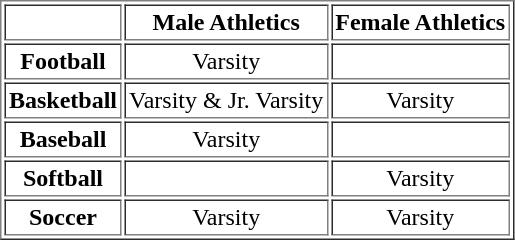<table border="1" cellpadding="2">
<tr>
<th scope="col"></th>
<th scope="col">Male Athletics</th>
<th scope="col">Female Athletics</th>
</tr>
<tr align="center">
<th scope="row">Football</th>
<td>Varsity</td>
<td></td>
</tr>
<tr align="center">
<th scope="row">Basketball</th>
<td>Varsity & Jr. Varsity</td>
<td>Varsity</td>
</tr>
<tr align="center">
<th scope="row">Baseball</th>
<td>Varsity</td>
<td></td>
</tr>
<tr align="center">
<th scope="row">Softball</th>
<td></td>
<td>Varsity</td>
</tr>
<tr align="center">
<th scope="row">Soccer</th>
<td>Varsity</td>
<td>Varsity</td>
</tr>
</table>
